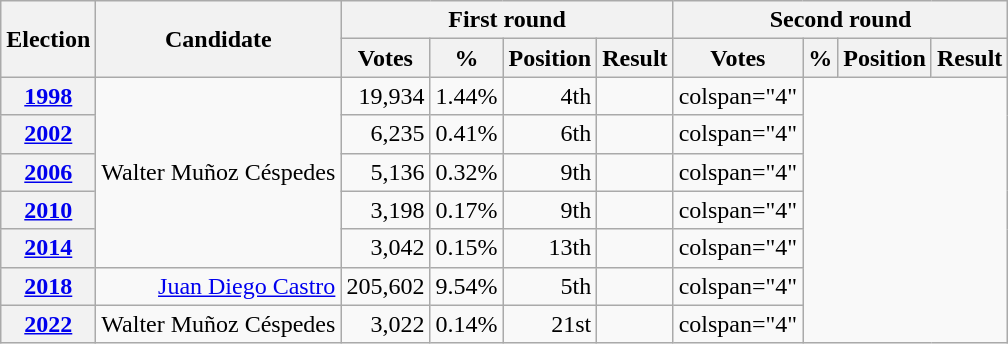<table class=wikitable style="text-align: right;">
<tr>
<th rowspan=2>Election</th>
<th rowspan=2>Candidate</th>
<th colspan=4>First round</th>
<th colspan=4>Second round</th>
</tr>
<tr>
<th>Votes</th>
<th>%</th>
<th>Position</th>
<th>Result</th>
<th>Votes</th>
<th>%</th>
<th>Position</th>
<th>Result</th>
</tr>
<tr>
<th><a href='#'>1998</a></th>
<td rowspan="5">Walter Muñoz Céspedes</td>
<td>19,934</td>
<td>1.44%</td>
<td>4th</td>
<td></td>
<td>colspan="4" </td>
</tr>
<tr>
<th><a href='#'>2002</a></th>
<td>6,235</td>
<td>0.41%</td>
<td> 6th</td>
<td></td>
<td>colspan="4" </td>
</tr>
<tr>
<th><a href='#'>2006</a></th>
<td>5,136</td>
<td>0.32%</td>
<td> 9th</td>
<td></td>
<td>colspan="4" </td>
</tr>
<tr>
<th><a href='#'>2010</a></th>
<td>3,198</td>
<td>0.17%</td>
<td> 9th</td>
<td></td>
<td>colspan="4" </td>
</tr>
<tr>
<th><a href='#'>2014</a></th>
<td>3,042</td>
<td>0.15%</td>
<td> 13th</td>
<td></td>
<td>colspan="4" </td>
</tr>
<tr>
<th><a href='#'>2018</a></th>
<td><a href='#'>Juan Diego Castro</a></td>
<td>205,602</td>
<td>9.54%</td>
<td> 5th</td>
<td></td>
<td>colspan="4" </td>
</tr>
<tr>
<th><a href='#'>2022</a></th>
<td>Walter Muñoz Céspedes</td>
<td>3,022</td>
<td>0.14%</td>
<td> 21st</td>
<td></td>
<td>colspan="4" </td>
</tr>
</table>
